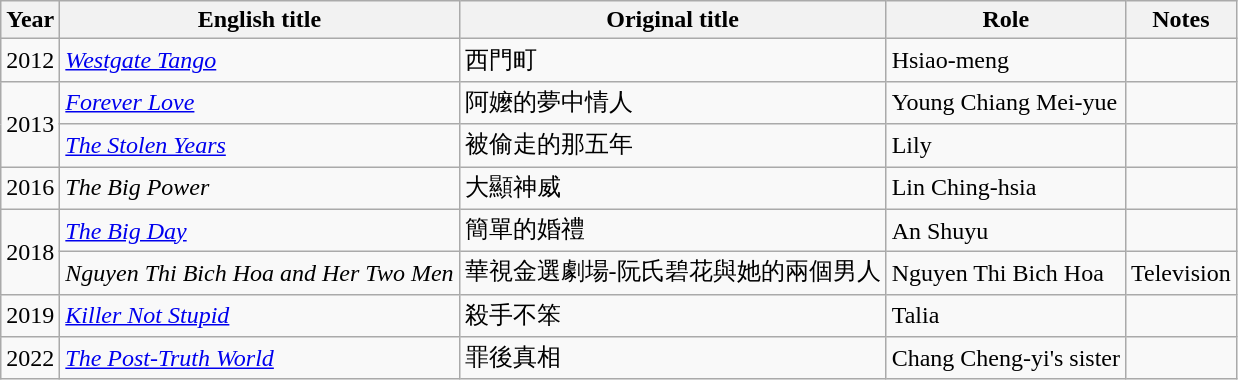<table class="wikitable sortable">
<tr>
<th>Year</th>
<th>English title</th>
<th>Original title</th>
<th>Role</th>
<th class="unsortable">Notes</th>
</tr>
<tr>
<td>2012</td>
<td><em><a href='#'>Westgate Tango</a></em></td>
<td>西門町</td>
<td>Hsiao-meng</td>
<td></td>
</tr>
<tr>
<td rowspan=2>2013</td>
<td><em><a href='#'>Forever Love</a></em></td>
<td>阿嬤的夢中情人</td>
<td>Young Chiang Mei-yue</td>
<td></td>
</tr>
<tr>
<td><em><a href='#'>The Stolen Years</a></em></td>
<td>被偷走的那五年</td>
<td>Lily</td>
<td></td>
</tr>
<tr>
<td>2016</td>
<td><em>The Big Power</em></td>
<td>大顯神威</td>
<td>Lin Ching-hsia</td>
<td></td>
</tr>
<tr>
<td rowspan=2>2018</td>
<td><em><a href='#'>The Big Day</a></em></td>
<td>簡單的婚禮</td>
<td>An Shuyu</td>
<td></td>
</tr>
<tr>
<td><em>Nguyen Thi Bich Hoa and Her Two Men</em></td>
<td>華視金選劇場-阮氏碧花與她的兩個男人</td>
<td>Nguyen Thi Bich Hoa</td>
<td>Television</td>
</tr>
<tr>
<td>2019</td>
<td><em><a href='#'>Killer Not Stupid</a></em></td>
<td>殺手不笨</td>
<td>Talia</td>
<td></td>
</tr>
<tr>
<td>2022</td>
<td><em><a href='#'>The Post-Truth World</a></em></td>
<td>罪後真相</td>
<td>Chang Cheng-yi's sister</td>
<td></td>
</tr>
</table>
